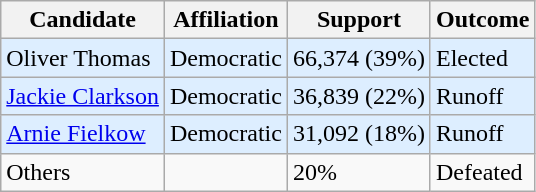<table class="wikitable">
<tr>
<th>Candidate</th>
<th>Affiliation</th>
<th>Support</th>
<th>Outcome</th>
</tr>
<tr>
<td bgcolor=#DDEEFF>Oliver Thomas</td>
<td bgcolor=#DDEEFF>Democratic</td>
<td bgcolor=#DDEEFF>66,374 (39%)</td>
<td bgcolor=#DDEEFF>Elected</td>
</tr>
<tr>
<td bgcolor=#DDEEFF><a href='#'>Jackie Clarkson</a></td>
<td bgcolor=#DDEEFF>Democratic</td>
<td bgcolor=#DDEEFF>36,839 (22%)</td>
<td bgcolor=#DDEEFF>Runoff</td>
</tr>
<tr>
<td bgcolor=#DDEEFF><a href='#'>Arnie Fielkow</a></td>
<td bgcolor=#DDEEFF>Democratic</td>
<td bgcolor=#DDEEFF>31,092 (18%)</td>
<td bgcolor=#DDEEFF>Runoff</td>
</tr>
<tr>
<td>Others</td>
<td></td>
<td>20%</td>
<td>Defeated</td>
</tr>
</table>
